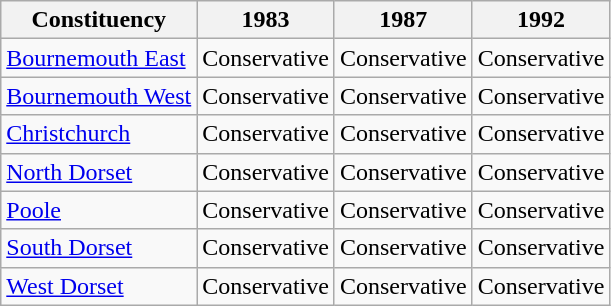<table class="wikitable">
<tr>
<th>Constituency</th>
<th>1983</th>
<th>1987</th>
<th>1992</th>
</tr>
<tr>
<td><a href='#'>Bournemouth East</a></td>
<td bgcolor=>Conservative</td>
<td bgcolor=>Conservative</td>
<td bgcolor=>Conservative</td>
</tr>
<tr>
<td><a href='#'>Bournemouth West</a></td>
<td bgcolor=>Conservative</td>
<td bgcolor=>Conservative</td>
<td bgcolor=>Conservative</td>
</tr>
<tr>
<td><a href='#'>Christchurch</a></td>
<td bgcolor=>Conservative</td>
<td bgcolor=>Conservative</td>
<td bgcolor=>Conservative</td>
</tr>
<tr>
<td><a href='#'>North Dorset</a></td>
<td bgcolor=>Conservative</td>
<td bgcolor=>Conservative</td>
<td bgcolor=>Conservative</td>
</tr>
<tr>
<td><a href='#'>Poole</a></td>
<td bgcolor=>Conservative</td>
<td bgcolor=>Conservative</td>
<td bgcolor=>Conservative</td>
</tr>
<tr>
<td><a href='#'>South Dorset</a></td>
<td bgcolor=>Conservative</td>
<td bgcolor=>Conservative</td>
<td bgcolor=>Conservative</td>
</tr>
<tr>
<td><a href='#'>West Dorset</a></td>
<td bgcolor=>Conservative</td>
<td bgcolor=>Conservative</td>
<td bgcolor=>Conservative</td>
</tr>
</table>
